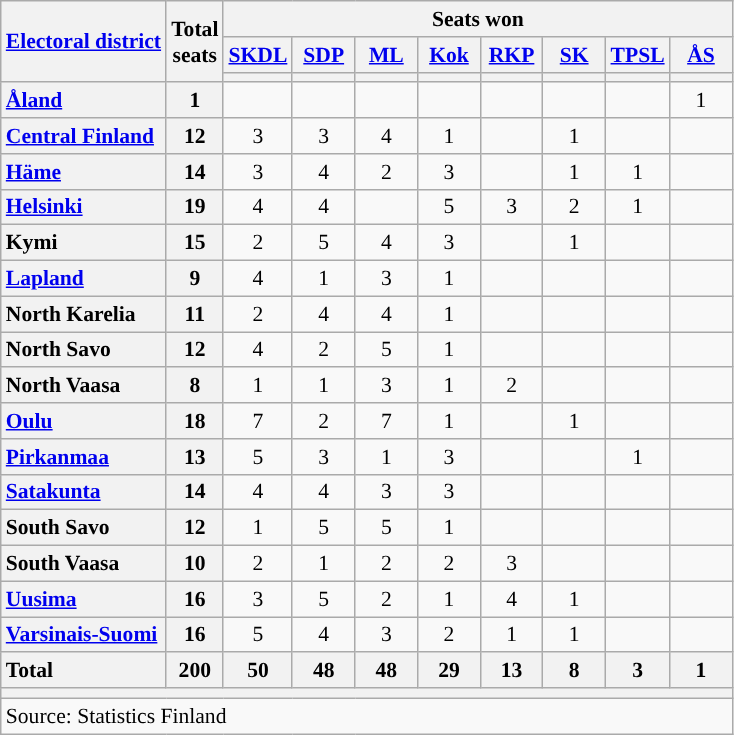<table class="wikitable" style="text-align:center; font-size: 0.9em;">
<tr>
<th rowspan="3"><a href='#'>Electoral district</a></th>
<th rowspan="3">Total<br>seats</th>
<th colspan="8">Seats won</th>
</tr>
<tr>
<th class="unsortable" style="width:35px;"><a href='#'>SKDL</a></th>
<th class="unsortable" style="width:35px;"><a href='#'>SDP</a></th>
<th class="unsortable" style="width:35px;"><a href='#'>ML</a></th>
<th class="unsortable" style="width:35px;"><a href='#'>Kok</a></th>
<th class="unsortable" style="width:35px;"><a href='#'>RKP</a></th>
<th class="unsortable" style="width:35px;"><a href='#'>SK</a></th>
<th class="unsortable" style="width:35px;"><a href='#'>TPSL</a></th>
<th class="unsortable" style="width:35px;"><a href='#'>ÅS</a></th>
</tr>
<tr>
<th style="background:"></th>
<th style="background:"></th>
<th style="background:"></th>
<th style="background:"></th>
<th style="background:"></th>
<th style="background:"></th>
<th style="background:"></th>
<th style="background:"></th>
</tr>
<tr>
<th style="text-align: left;"><a href='#'>Åland</a></th>
<th>1</th>
<td></td>
<td></td>
<td></td>
<td></td>
<td></td>
<td></td>
<td></td>
<td>1</td>
</tr>
<tr>
<th style="text-align: left;"><a href='#'>Central Finland</a></th>
<th>12</th>
<td>3</td>
<td>3</td>
<td>4</td>
<td>1</td>
<td></td>
<td>1</td>
<td></td>
<td></td>
</tr>
<tr>
<th style="text-align: left;"><a href='#'>Häme</a></th>
<th>14</th>
<td>3</td>
<td>4</td>
<td>2</td>
<td>3</td>
<td></td>
<td>1</td>
<td>1</td>
<td></td>
</tr>
<tr>
<th style="text-align: left;"><a href='#'>Helsinki</a></th>
<th>19</th>
<td>4</td>
<td>4</td>
<td></td>
<td>5</td>
<td>3</td>
<td>2</td>
<td>1</td>
<td></td>
</tr>
<tr>
<th style="text-align: left;">Kymi</th>
<th>15</th>
<td>2</td>
<td>5</td>
<td>4</td>
<td>3</td>
<td></td>
<td>1</td>
<td></td>
<td></td>
</tr>
<tr>
<th style="text-align: left;"><a href='#'>Lapland</a></th>
<th>9</th>
<td>4</td>
<td>1</td>
<td>3</td>
<td>1</td>
<td></td>
<td></td>
<td></td>
<td></td>
</tr>
<tr>
<th style="text-align: left;">North Karelia</th>
<th>11</th>
<td>2</td>
<td>4</td>
<td>4</td>
<td>1</td>
<td></td>
<td></td>
<td></td>
<td></td>
</tr>
<tr>
<th style="text-align: left;">North Savo</th>
<th>12</th>
<td>4</td>
<td>2</td>
<td>5</td>
<td>1</td>
<td></td>
<td></td>
<td></td>
<td></td>
</tr>
<tr>
<th style="text-align: left;">North Vaasa</th>
<th>8</th>
<td>1</td>
<td>1</td>
<td>3</td>
<td>1</td>
<td>2</td>
<td></td>
<td></td>
<td></td>
</tr>
<tr>
<th style="text-align: left;"><a href='#'>Oulu</a></th>
<th>18</th>
<td>7</td>
<td>2</td>
<td>7</td>
<td>1</td>
<td></td>
<td>1</td>
<td></td>
<td></td>
</tr>
<tr>
<th style="text-align: left;"><a href='#'>Pirkanmaa</a></th>
<th>13</th>
<td>5</td>
<td>3</td>
<td>1</td>
<td>3</td>
<td></td>
<td></td>
<td>1</td>
<td></td>
</tr>
<tr>
<th style="text-align: left;"><a href='#'>Satakunta</a></th>
<th>14</th>
<td>4</td>
<td>4</td>
<td>3</td>
<td>3</td>
<td></td>
<td></td>
<td></td>
<td></td>
</tr>
<tr>
<th style="text-align: left;">South Savo</th>
<th>12</th>
<td>1</td>
<td>5</td>
<td>5</td>
<td>1</td>
<td></td>
<td></td>
<td></td>
<td></td>
</tr>
<tr>
<th style="text-align: left;">South Vaasa</th>
<th>10</th>
<td>2</td>
<td>1</td>
<td>2</td>
<td>2</td>
<td>3</td>
<td></td>
<td></td>
<td></td>
</tr>
<tr>
<th style="text-align: left;"><a href='#'>Uusima</a></th>
<th>16</th>
<td>3</td>
<td>5</td>
<td>2</td>
<td>1</td>
<td>4</td>
<td>1</td>
<td></td>
<td></td>
</tr>
<tr>
<th style="text-align: left;"><a href='#'>Varsinais-Suomi</a></th>
<th>16</th>
<td>5</td>
<td>4</td>
<td>3</td>
<td>2</td>
<td>1</td>
<td>1</td>
<td></td>
<td></td>
</tr>
<tr class="sortbottom">
<th style="text-align: left;">Total</th>
<th>200</th>
<th>50</th>
<th>48</th>
<th>48</th>
<th>29</th>
<th>13</th>
<th>8</th>
<th>3</th>
<th>1</th>
</tr>
<tr>
<th colspan="10"></th>
</tr>
<tr>
<td colspan="10" align=left>Source: Statistics Finland</td>
</tr>
</table>
